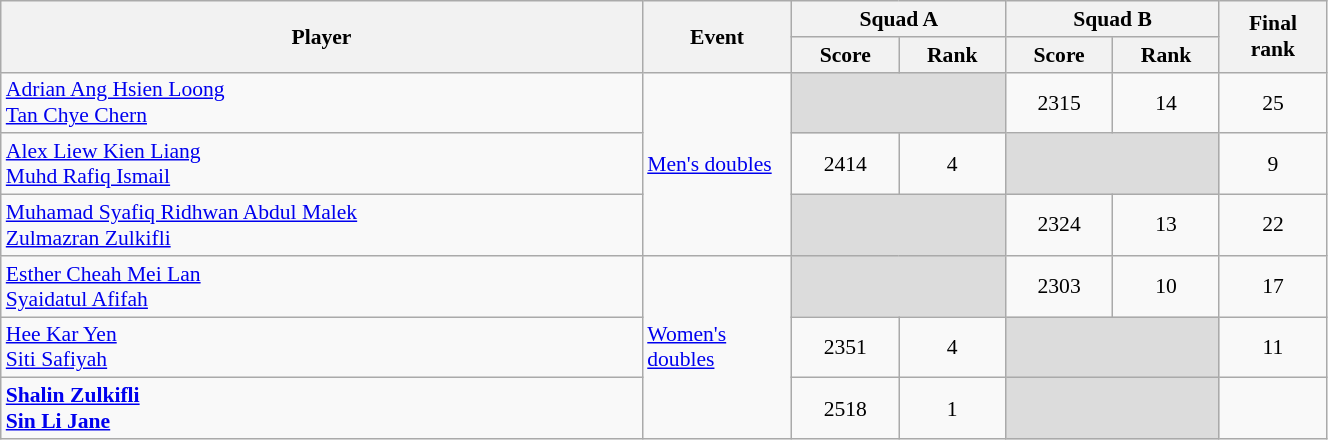<table class="wikitable" width="70%" style="text-align:center; font-size:90%">
<tr>
<th rowspan=2 width="30%">Player</th>
<th rowspan=2 width="7%">Event</th>
<th colspan=2 width="10%">Squad A</th>
<th colspan=2 width="10%">Squad B</th>
<th rowspan=2 width="5%">Final rank</th>
</tr>
<tr>
<th width="5%">Score</th>
<th width="5%">Rank</th>
<th width="5%">Score</th>
<th width="5%">Rank</th>
</tr>
<tr>
<td align=left><a href='#'>Adrian Ang Hsien Loong</a><br><a href='#'>Tan Chye Chern</a></td>
<td rowspan=3 align=left><a href='#'>Men's doubles</a></td>
<td bgcolor=#DCDCDC colspan=2></td>
<td>2315</td>
<td>14</td>
<td>25</td>
</tr>
<tr>
<td align=left><a href='#'>Alex Liew Kien Liang</a><br><a href='#'>Muhd Rafiq Ismail</a></td>
<td>2414</td>
<td>4</td>
<td bgcolor=#DCDCDC colspan=2></td>
<td>9</td>
</tr>
<tr>
<td align=left><a href='#'>Muhamad Syafiq Ridhwan Abdul Malek</a><br><a href='#'>Zulmazran Zulkifli</a></td>
<td bgcolor=#DCDCDC colspan=2></td>
<td>2324</td>
<td>13</td>
<td>22</td>
</tr>
<tr>
<td align=left><a href='#'>Esther Cheah Mei Lan</a><br><a href='#'>Syaidatul Afifah</a></td>
<td rowspan=3 align=left><a href='#'>Women's doubles</a></td>
<td bgcolor=#DCDCDC colspan=2></td>
<td>2303</td>
<td>10</td>
<td>17</td>
</tr>
<tr>
<td align=left><a href='#'>Hee Kar Yen</a><br><a href='#'>Siti Safiyah</a></td>
<td>2351</td>
<td>4</td>
<td bgcolor=#DCDCDC colspan=2></td>
<td>11</td>
</tr>
<tr>
<td align=left><strong><a href='#'>Shalin Zulkifli</a><br><a href='#'>Sin Li Jane</a></strong></td>
<td>2518</td>
<td>1</td>
<td bgcolor=#DCDCDC colspan=2></td>
<td></td>
</tr>
</table>
